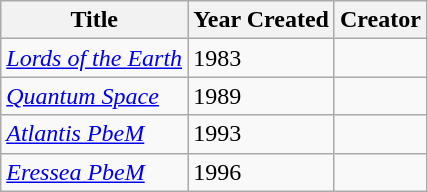<table class="wikitable">
<tr>
<th>Title</th>
<th>Year Created</th>
<th>Creator</th>
</tr>
<tr>
<td><em><a href='#'>Lords of the Earth</a></em></td>
<td>1983</td>
<td></td>
</tr>
<tr>
<td><em><a href='#'>Quantum Space</a></em></td>
<td>1989</td>
<td></td>
</tr>
<tr>
<td><em><a href='#'>Atlantis PbeM</a></em></td>
<td>1993</td>
<td></td>
</tr>
<tr>
<td><em><a href='#'>Eressea PbeM</a></em></td>
<td>1996</td>
<td></td>
</tr>
</table>
